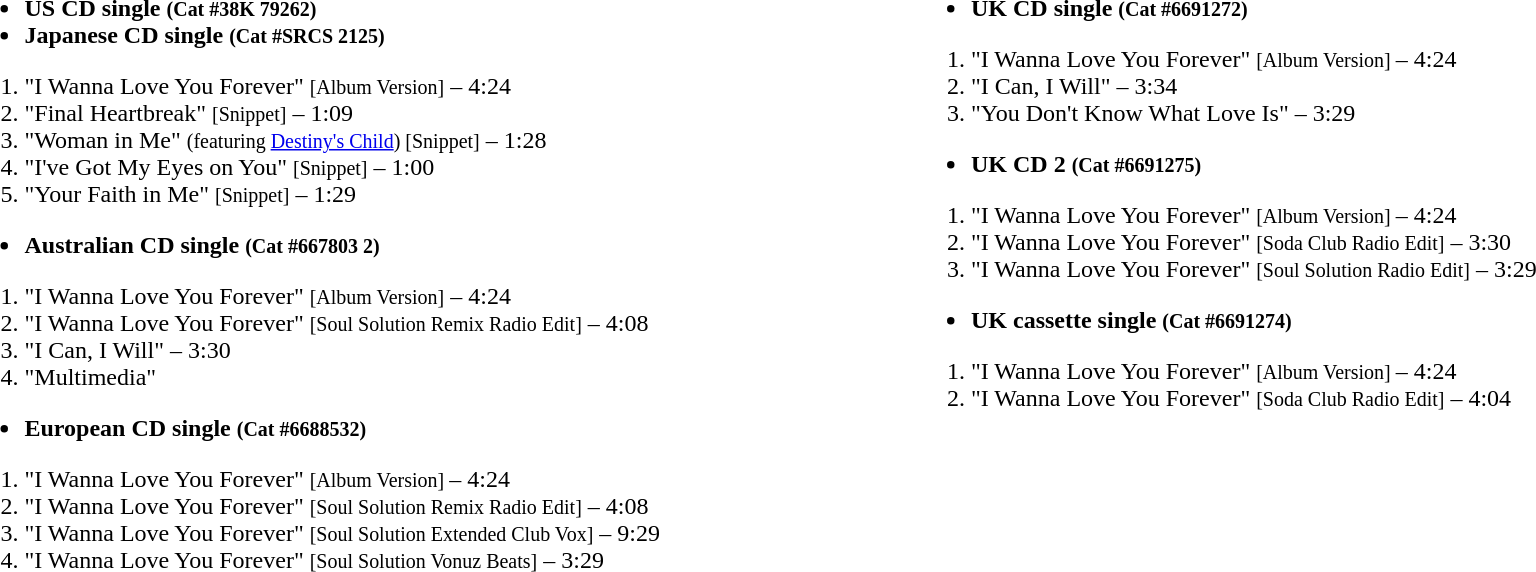<table style="width:100%;">
<tr valign="top">
<td style="width:50%;"><br><ul><li><strong>US CD single <small>(Cat #38K 79262)</small></strong></li><li><strong>Japanese CD single <small>(Cat #SRCS 2125)</small></strong></li></ul><ol><li>"I Wanna Love You Forever" <small>[Album Version]</small> – 4:24</li><li>"Final Heartbreak" <small>[Snippet]</small> – 1:09</li><li>"Woman in Me" <small>(featuring <a href='#'>Destiny's Child</a>) [Snippet]</small> – 1:28</li><li>"I've Got My Eyes on You" <small>[Snippet]</small> – 1:00</li><li>"Your Faith in Me" <small>[Snippet]</small> – 1:29</li></ol><ul><li><strong>Australian CD single <small>(Cat #667803 2)</small></strong></li></ul><ol><li>"I Wanna Love You Forever" <small>[Album Version]</small> – 4:24</li><li>"I Wanna Love You Forever" <small>[Soul Solution Remix Radio Edit]</small> – 4:08</li><li>"I Can, I Will" – 3:30</li><li>"Multimedia"</li></ol><ul><li><strong>European CD single <small>(Cat #6688532)</small></strong></li></ul><ol><li>"I Wanna Love You Forever" <small>[Album Version] </small> – 4:24</li><li>"I Wanna Love You Forever" <small>[Soul Solution Remix Radio Edit]</small> – 4:08</li><li>"I Wanna Love You Forever" <small>[Soul Solution Extended Club Vox]</small> – 9:29</li><li>"I Wanna Love You Forever" <small>[Soul Solution Vonuz Beats]</small> – 3:29</li></ol></td>
<td style="width:50%;"><br><ul><li><strong>UK CD single <small>(Cat #6691272)</small></strong></li></ul><ol><li>"I Wanna Love You Forever" <small>[Album Version] </small> – 4:24</li><li>"I Can, I Will" – 3:34</li><li>"You Don't Know What Love Is" – 3:29</li></ol><ul><li><strong>UK CD 2 <small>(Cat #6691275)</small></strong></li></ul><ol><li>"I Wanna Love You Forever" <small>[Album Version] </small> – 4:24</li><li>"I Wanna Love You Forever" <small>[Soda Club Radio Edit]</small> – 3:30</li><li>"I Wanna Love You Forever" <small>[Soul Solution Radio Edit]</small> – 3:29</li></ol><ul><li><strong>UK cassette single <small>(Cat #6691274)</small></strong></li></ul><ol><li>"I Wanna Love You Forever" <small>[Album Version] </small> – 4:24</li><li>"I Wanna Love You Forever" <small>[Soda Club Radio Edit]</small> – 4:04</li></ol></td>
</tr>
</table>
